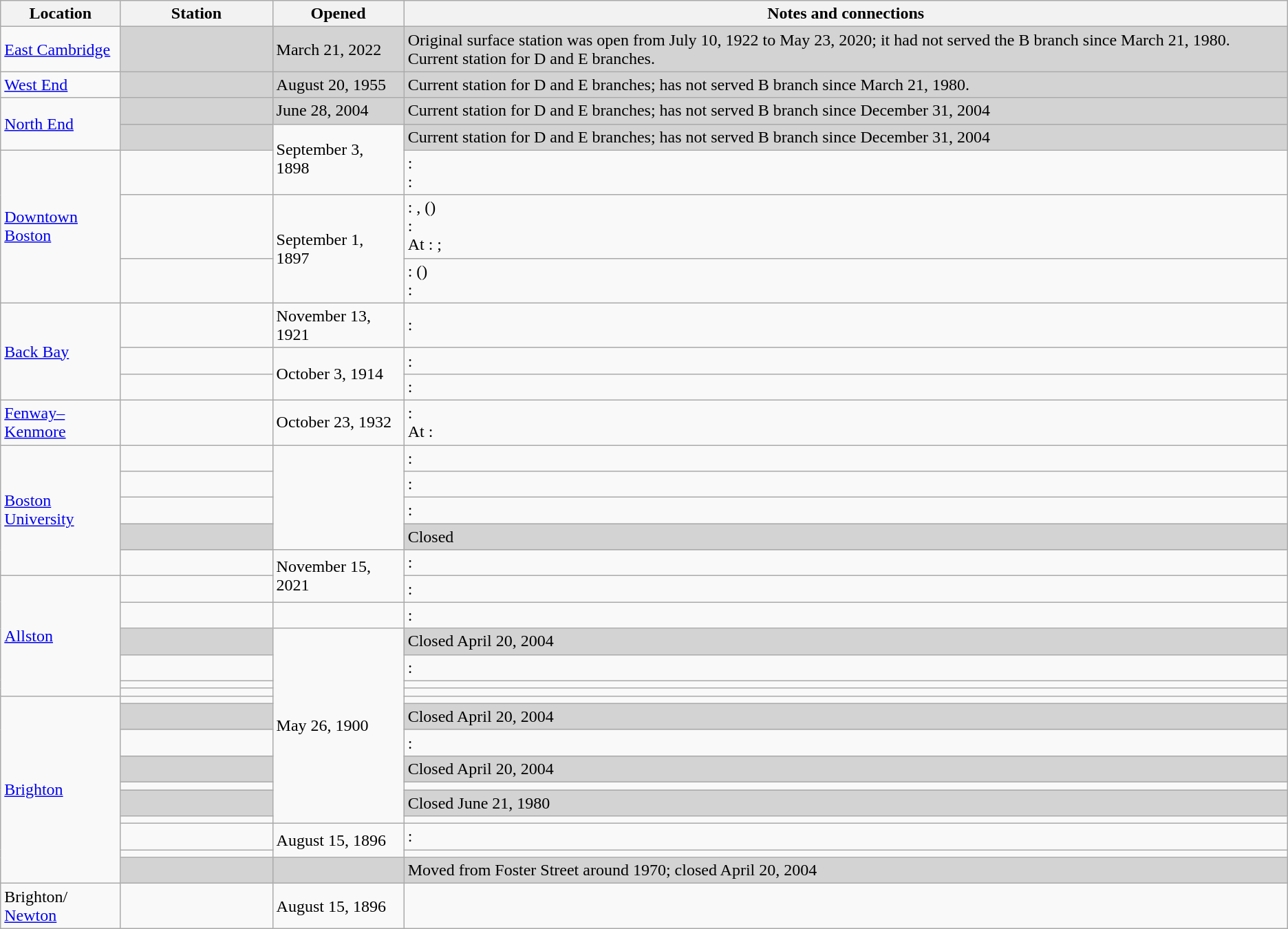<table class="wikitable">
<tr>
<th>Location</th>
<th scope=col width="140px">Station</th>
<th scope=col width="120px">Opened</th>
<th>Notes and connections</th>
</tr>
<tr>
<td><a href='#'>East Cambridge</a></td>
<td bgcolor=lightgray> </td>
<td bgcolor=lightgray>March 21, 2022</td>
<td bgcolor=lightgray>Original surface station was open from July 10, 1922 to May 23, 2020; it had not served the B branch since March 21, 1980. Current station for D and E branches.</td>
</tr>
<tr>
<td><a href='#'>West End</a></td>
<td bgcolor=lightgray> </td>
<td bgcolor=lightgray>August 20, 1955</td>
<td bgcolor=lightgray>Current station for D and E branches; has not served B branch since March 21, 1980.</td>
</tr>
<tr>
<td rowspan=2><a href='#'>North End</a></td>
<td bgcolor=lightgray> </td>
<td bgcolor=lightgray>June 28, 2004</td>
<td bgcolor=lightgray>Current station for D and E branches; has not served B branch since December 31, 2004</td>
</tr>
<tr>
<td bgcolor=lightgray> </td>
<td rowspan=2>September 3, 1898</td>
<td bgcolor=lightgray>Current station for D and E branches; has not served B branch since December 31, 2004</td>
</tr>
<tr>
<td rowspan=3><a href='#'>Downtown<br>Boston</a></td>
<td> </td>
<td>: <br>: </td>
</tr>
<tr>
<td> </td>
<td rowspan=2>September 1, 1897</td>
<td>: ,  ()<br>: <br>At : ;  </td>
</tr>
<tr>
<td></td>
<td>:  ()<br>: </td>
</tr>
<tr>
<td rowspan=3><a href='#'>Back Bay</a></td>
<td> </td>
<td>November 13, 1921</td>
<td>: </td>
</tr>
<tr>
<td> </td>
<td rowspan=2>October 3, 1914</td>
<td>: </td>
</tr>
<tr>
<td></td>
<td>: </td>
</tr>
<tr>
<td><a href='#'>Fenway–Kenmore</a></td>
<td> </td>
<td>October 23, 1932</td>
<td>: <br>At :<br></td>
</tr>
<tr>
<td rowspan=5><a href='#'>Boston University</a></td>
<td></td>
<td rowspan=4></td>
<td>: </td>
</tr>
<tr>
<td> </td>
<td>: </td>
</tr>
<tr>
<td> </td>
<td>: </td>
</tr>
<tr>
<td bgcolor=lightgray></td>
<td bgcolor=lightgray>Closed </td>
</tr>
<tr>
<td> </td>
<td rowspan=2>November 15, 2021</td>
<td>: </td>
</tr>
<tr>
<td rowspan=6><a href='#'>Allston</a></td>
<td> </td>
<td>: </td>
</tr>
<tr>
<td></td>
<td></td>
<td>: </td>
</tr>
<tr>
<td bgcolor=lightgray></td>
<td rowspan="11">May 26, 1900</td>
<td bgcolor=lightgray>Closed April 20, 2004</td>
</tr>
<tr>
<td> </td>
<td>: </td>
</tr>
<tr>
<td></td>
<td></td>
</tr>
<tr>
<td></td>
<td></td>
</tr>
<tr>
<td rowspan=10><a href='#'>Brighton</a></td>
<td></td>
<td></td>
</tr>
<tr>
<td bgcolor=lightgray></td>
<td bgcolor=lightgray>Closed April 20, 2004</td>
</tr>
<tr>
<td> </td>
<td>: </td>
</tr>
<tr>
<td bgcolor=lightgray></td>
<td bgcolor=lightgray>Closed April 20, 2004</td>
</tr>
<tr>
<td></td>
<td></td>
</tr>
<tr>
<td bgcolor=lightgray></td>
<td bgcolor=lightgray>Closed June 21, 1980</td>
</tr>
<tr>
<td></td>
<td></td>
</tr>
<tr>
<td></td>
<td rowspan=2>August 15, 1896</td>
<td>: </td>
</tr>
<tr>
<td></td>
<td></td>
</tr>
<tr>
<td bgcolor=lightgray></td>
<td bgcolor=lightgray></td>
<td bgcolor=lightgray>Moved from Foster Street around 1970; closed April 20, 2004</td>
</tr>
<tr>
<td>Brighton/<wbr><a href='#'>Newton</a></td>
<td> </td>
<td>August 15, 1896</td>
<td></td>
</tr>
</table>
